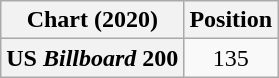<table class="wikitable sortable plainrowheaders" style="text-align:center">
<tr>
<th scope="col">Chart (2020)</th>
<th scope="col">Position</th>
</tr>
<tr>
<th scope="row">US <em>Billboard</em> 200</th>
<td>135</td>
</tr>
</table>
